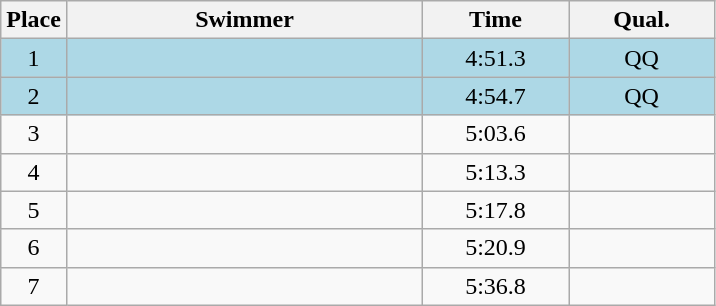<table class=wikitable style="text-align:center">
<tr>
<th>Place</th>
<th width=230>Swimmer</th>
<th width=90>Time</th>
<th width=90>Qual.</th>
</tr>
<tr bgcolor=lightblue>
<td>1</td>
<td align=left></td>
<td>4:51.3</td>
<td>QQ</td>
</tr>
<tr bgcolor=lightblue>
<td>2</td>
<td align=left></td>
<td>4:54.7</td>
<td>QQ</td>
</tr>
<tr>
<td>3</td>
<td align=left></td>
<td>5:03.6</td>
<td></td>
</tr>
<tr>
<td>4</td>
<td align=left></td>
<td>5:13.3</td>
<td></td>
</tr>
<tr>
<td>5</td>
<td align=left></td>
<td>5:17.8</td>
<td></td>
</tr>
<tr>
<td>6</td>
<td align=left></td>
<td>5:20.9</td>
<td></td>
</tr>
<tr>
<td>7</td>
<td align=left></td>
<td>5:36.8</td>
<td></td>
</tr>
</table>
